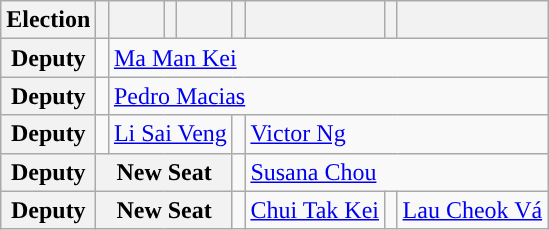<table class="wikitable">
<tr>
<th>Election</th>
<th style="width:1px;"></th>
<th></th>
<th style="width:1px;"></th>
<th></th>
<th style="width:1px;"></th>
<th></th>
<th style="width:1px;"></th>
<th></th>
</tr>
<tr>
<th>Deputy</th>
<td width=1px style="background-color: "></td>
<td colspan = 7><a href='#'>Ma Man Kei</a></td>
</tr>
<tr>
<th>Deputy</th>
<td width=1px style="background-color: "></td>
<td colspan = 7><a href='#'>Pedro Macias</a></td>
</tr>
<tr>
<th>Deputy</th>
<td width=1px style="background-color: "></td>
<td colspan = 3><a href='#'>Li Sai Veng</a></td>
<td width=1px style="background-color: "></td>
<td colspan = 3><a href='#'>Victor Ng</a></td>
</tr>
<tr>
<th>Deputy</th>
<th colspan = 4>New Seat</th>
<td width=1px style="background-color: "></td>
<td colspan = 3><a href='#'>Susana Chou</a></td>
</tr>
<tr>
<th>Deputy</th>
<th colspan = 4>New Seat</th>
<td width=1px style="background-color: "></td>
<td colspan = 1><a href='#'>Chui Tak Kei</a></td>
<td width=1px style="background-color: "></td>
<td colspan = 1><a href='#'>Lau Cheok Vá</a></td>
</tr>
</table>
